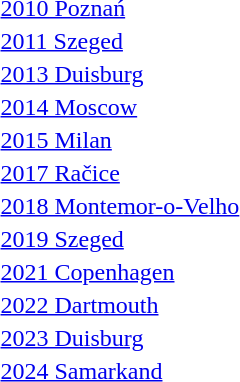<table>
<tr>
<td><a href='#'>2010 Poznań</a></td>
<td></td>
<td></td>
<td></td>
</tr>
<tr>
<td><a href='#'>2011 Szeged</a></td>
<td></td>
<td></td>
<td></td>
</tr>
<tr>
<td><a href='#'>2013 Duisburg</a></td>
<td></td>
<td></td>
<td></td>
</tr>
<tr>
<td><a href='#'>2014 Moscow</a></td>
<td></td>
<td></td>
<td></td>
</tr>
<tr>
<td><a href='#'>2015 Milan</a></td>
<td></td>
<td></td>
<td></td>
</tr>
<tr>
<td><a href='#'>2017 Račice</a></td>
<td></td>
<td></td>
<td></td>
</tr>
<tr>
<td><a href='#'>2018 Montemor-o-Velho</a></td>
<td></td>
<td></td>
<td></td>
</tr>
<tr>
<td><a href='#'>2019 Szeged</a></td>
<td></td>
<td></td>
<td></td>
</tr>
<tr>
<td><a href='#'>2021 Copenhagen</a></td>
<td></td>
<td></td>
<td></td>
</tr>
<tr>
<td><a href='#'>2022 Dartmouth</a></td>
<td></td>
<td></td>
<td></td>
</tr>
<tr>
<td><a href='#'>2023 Duisburg</a></td>
<td></td>
<td></td>
<td></td>
</tr>
<tr>
<td><a href='#'>2024 Samarkand</a></td>
<td></td>
<td></td>
<td></td>
</tr>
</table>
